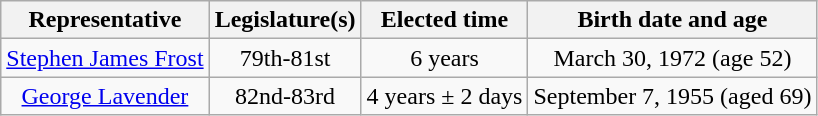<table class="wikitable" style="text-align:center">
<tr>
<th>Representative</th>
<th>Legislature(s)</th>
<th>Elected time</th>
<th>Birth date and age</th>
</tr>
<tr>
<td><a href='#'>Stephen James Frost</a></td>
<td>79th-81st</td>
<td>6 years</td>
<td>March 30, 1972 (age 52)</td>
</tr>
<tr>
<td><a href='#'>George Lavender</a></td>
<td>82nd-83rd</td>
<td>4 years ± 2 days</td>
<td>September 7, 1955 (aged 69)</td>
</tr>
</table>
